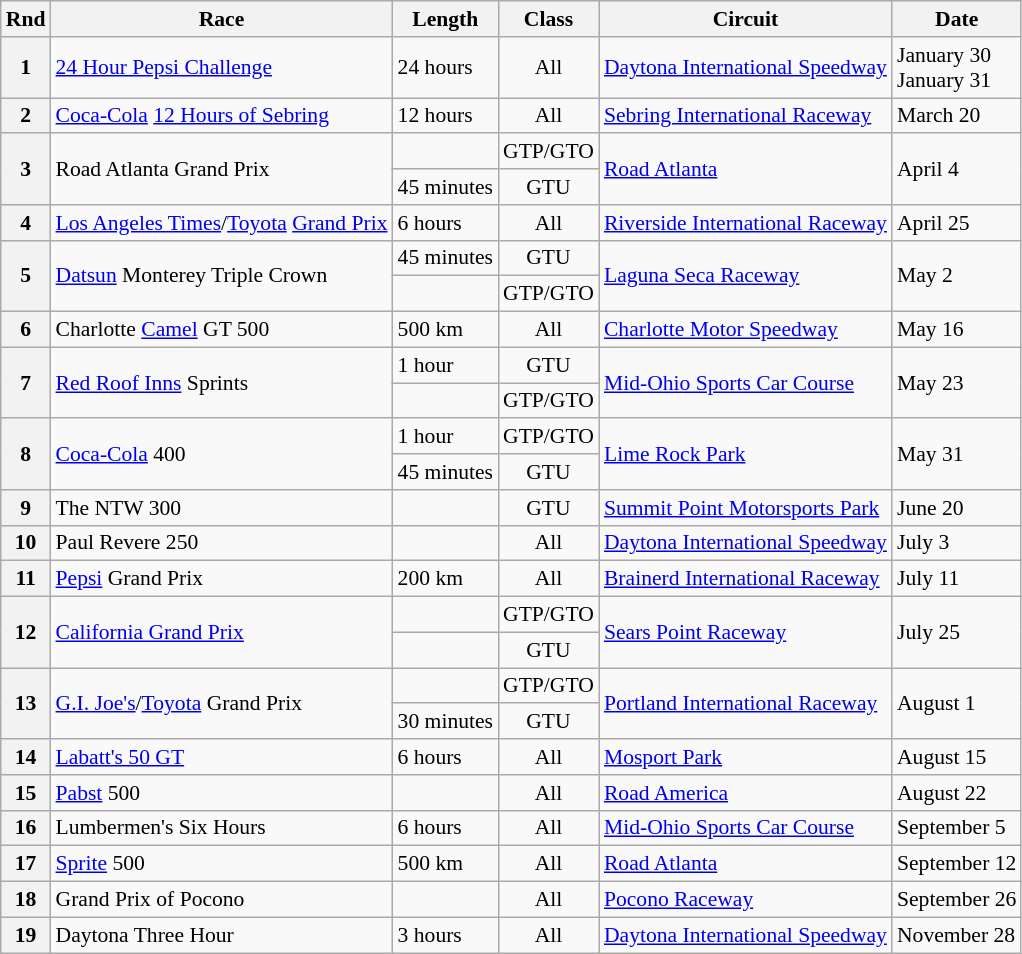<table class="wikitable" style="font-size: 90%;">
<tr>
<th>Rnd</th>
<th>Race</th>
<th>Length</th>
<th>Class</th>
<th>Circuit</th>
<th>Date</th>
</tr>
<tr>
<th>1</th>
<td><a href='#'>24 Hour Pepsi Challenge</a></td>
<td>24 hours</td>
<td align="center">All</td>
<td><a href='#'>Daytona International Speedway</a></td>
<td>January 30<br>January 31</td>
</tr>
<tr>
<th>2</th>
<td><a href='#'>Coca-Cola</a> <a href='#'>12 Hours of Sebring</a></td>
<td>12 hours</td>
<td align="center">All</td>
<td><a href='#'>Sebring International Raceway</a></td>
<td>March 20</td>
</tr>
<tr>
<th rowspan=2>3</th>
<td rowspan=2>Road Atlanta Grand Prix</td>
<td></td>
<td align="center">GTP/GTO</td>
<td rowspan=2><a href='#'>Road Atlanta</a></td>
<td rowspan=2>April 4</td>
</tr>
<tr>
<td>45 minutes</td>
<td align="center">GTU</td>
</tr>
<tr>
<th>4</th>
<td><a href='#'>Los Angeles Times</a>/<a href='#'>Toyota</a> <a href='#'>Grand Prix</a></td>
<td>6 hours</td>
<td align="center">All</td>
<td><a href='#'>Riverside International Raceway</a></td>
<td>April 25</td>
</tr>
<tr>
<th rowspan=2>5</th>
<td rowspan=2><a href='#'>Datsun</a> Monterey Triple Crown</td>
<td>45 minutes</td>
<td align="center">GTU</td>
<td rowspan=2><a href='#'>Laguna Seca Raceway</a></td>
<td rowspan=2>May 2</td>
</tr>
<tr>
<td></td>
<td align="center">GTP/GTO</td>
</tr>
<tr>
<th>6</th>
<td>Charlotte <a href='#'>Camel</a> GT 500</td>
<td>500 km</td>
<td align="center">All</td>
<td><a href='#'>Charlotte Motor Speedway</a></td>
<td>May 16</td>
</tr>
<tr>
<th rowspan=2>7</th>
<td rowspan=2><a href='#'>Red Roof Inns</a> Sprints</td>
<td>1 hour</td>
<td align="center">GTU</td>
<td rowspan=2><a href='#'>Mid-Ohio Sports Car Course</a></td>
<td rowspan=2>May 23</td>
</tr>
<tr>
<td></td>
<td align="center">GTP/GTO</td>
</tr>
<tr>
<th rowspan=2>8</th>
<td rowspan=2><a href='#'>Coca-Cola</a> 400</td>
<td>1 hour</td>
<td align="center">GTP/GTO</td>
<td rowspan=2><a href='#'>Lime Rock Park</a></td>
<td rowspan=2>May 31</td>
</tr>
<tr>
<td>45 minutes</td>
<td align="center">GTU</td>
</tr>
<tr>
<th>9</th>
<td>The NTW 300</td>
<td></td>
<td align="center">GTU</td>
<td><a href='#'>Summit Point Motorsports Park</a></td>
<td>June 20</td>
</tr>
<tr>
<th>10</th>
<td>Paul Revere 250</td>
<td></td>
<td align="center">All</td>
<td><a href='#'>Daytona International Speedway</a></td>
<td>July 3</td>
</tr>
<tr>
<th>11</th>
<td><a href='#'>Pepsi</a> Grand Prix</td>
<td>200 km</td>
<td align="center">All</td>
<td><a href='#'>Brainerd International Raceway</a></td>
<td>July 11</td>
</tr>
<tr>
<th rowspan=2>12</th>
<td rowspan=2><a href='#'>California Grand Prix</a></td>
<td></td>
<td align="center">GTP/GTO</td>
<td rowspan=2><a href='#'>Sears Point Raceway</a></td>
<td rowspan=2>July 25</td>
</tr>
<tr>
<td></td>
<td align="center">GTU</td>
</tr>
<tr>
<th rowspan=2>13</th>
<td rowspan=2><a href='#'>G.I. Joe's</a>/<a href='#'>Toyota</a> Grand Prix</td>
<td></td>
<td align="center">GTP/GTO</td>
<td rowspan=2><a href='#'>Portland International Raceway</a></td>
<td rowspan=2>August 1</td>
</tr>
<tr>
<td>30 minutes</td>
<td align="center">GTU</td>
</tr>
<tr>
<th>14</th>
<td><a href='#'>Labatt's 50 GT</a></td>
<td>6 hours</td>
<td align="center">All</td>
<td><a href='#'>Mosport Park</a></td>
<td>August 15</td>
</tr>
<tr>
<th>15</th>
<td><a href='#'>Pabst</a> 500</td>
<td></td>
<td align="center">All</td>
<td><a href='#'>Road America</a></td>
<td>August 22</td>
</tr>
<tr>
<th>16</th>
<td>Lumbermen's Six Hours</td>
<td>6 hours</td>
<td align="center">All</td>
<td><a href='#'>Mid-Ohio Sports Car Course</a></td>
<td>September 5</td>
</tr>
<tr>
<th>17</th>
<td><a href='#'>Sprite</a> 500</td>
<td>500 km</td>
<td align="center">All</td>
<td><a href='#'>Road Atlanta</a></td>
<td>September 12</td>
</tr>
<tr>
<th>18</th>
<td>Grand Prix of Pocono</td>
<td></td>
<td align="center">All</td>
<td><a href='#'>Pocono Raceway</a></td>
<td>September 26</td>
</tr>
<tr>
<th>19</th>
<td>Daytona Three Hour</td>
<td>3 hours</td>
<td align="center">All</td>
<td><a href='#'>Daytona International Speedway</a></td>
<td>November 28</td>
</tr>
</table>
